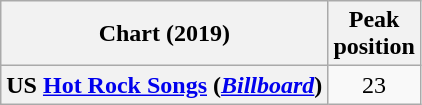<table class="wikitable plainrowheaders">
<tr>
<th>Chart (2019)</th>
<th>Peak<br>position</th>
</tr>
<tr>
<th scope="row">US <a href='#'>Hot Rock Songs</a> (<em><a href='#'>Billboard</a></em>)</th>
<td align="center">23</td>
</tr>
</table>
